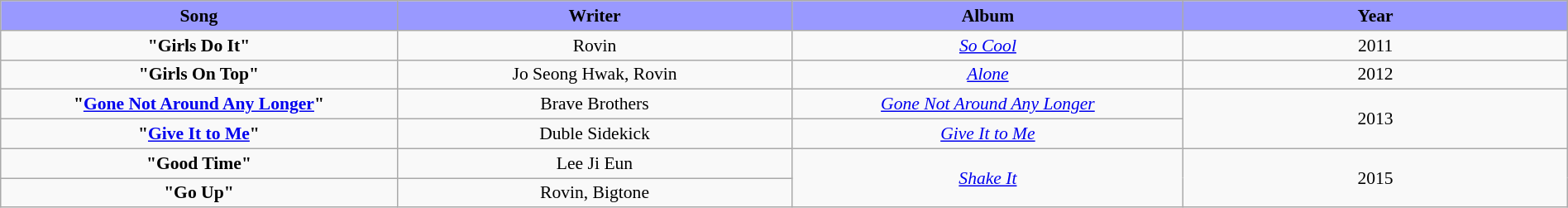<table class="wikitable" style="margin:0.5em auto; clear:both; font-size:.9em; text-align:center; width:100%">
<tr>
<th style="width:500px; background:#99f;">Song</th>
<th style="width:500px; background:#99f;">Writer</th>
<th style="width:500px; background:#99f;">Album</th>
<th style="width:500px; background:#99f;">Year</th>
</tr>
<tr>
<td><strong>"Girls Do It"</strong></td>
<td>Rovin</td>
<td><em><a href='#'>So Cool</a></em></td>
<td>2011</td>
</tr>
<tr>
<td><strong>"Girls On Top"</strong></td>
<td>Jo Seong Hwak, Rovin</td>
<td><em><a href='#'>Alone</a></em></td>
<td>2012</td>
</tr>
<tr>
<td><strong>"<a href='#'>Gone Not Around Any Longer</a>"</strong></td>
<td>Brave Brothers</td>
<td><em><a href='#'>Gone Not Around Any Longer</a></em></td>
<td rowspan=2>2013</td>
</tr>
<tr>
<td><strong>"<a href='#'>Give It to Me</a>"</strong></td>
<td>Duble Sidekick</td>
<td><em><a href='#'>Give It to Me</a></em></td>
</tr>
<tr>
<td><strong>"Good Time"</strong></td>
<td>Lee Ji Eun</td>
<td rowspan="2"><em><a href='#'>Shake It</a></em></td>
<td rowspan="2">2015</td>
</tr>
<tr>
<td><strong>"Go Up"</strong></td>
<td>Rovin, Bigtone</td>
</tr>
</table>
